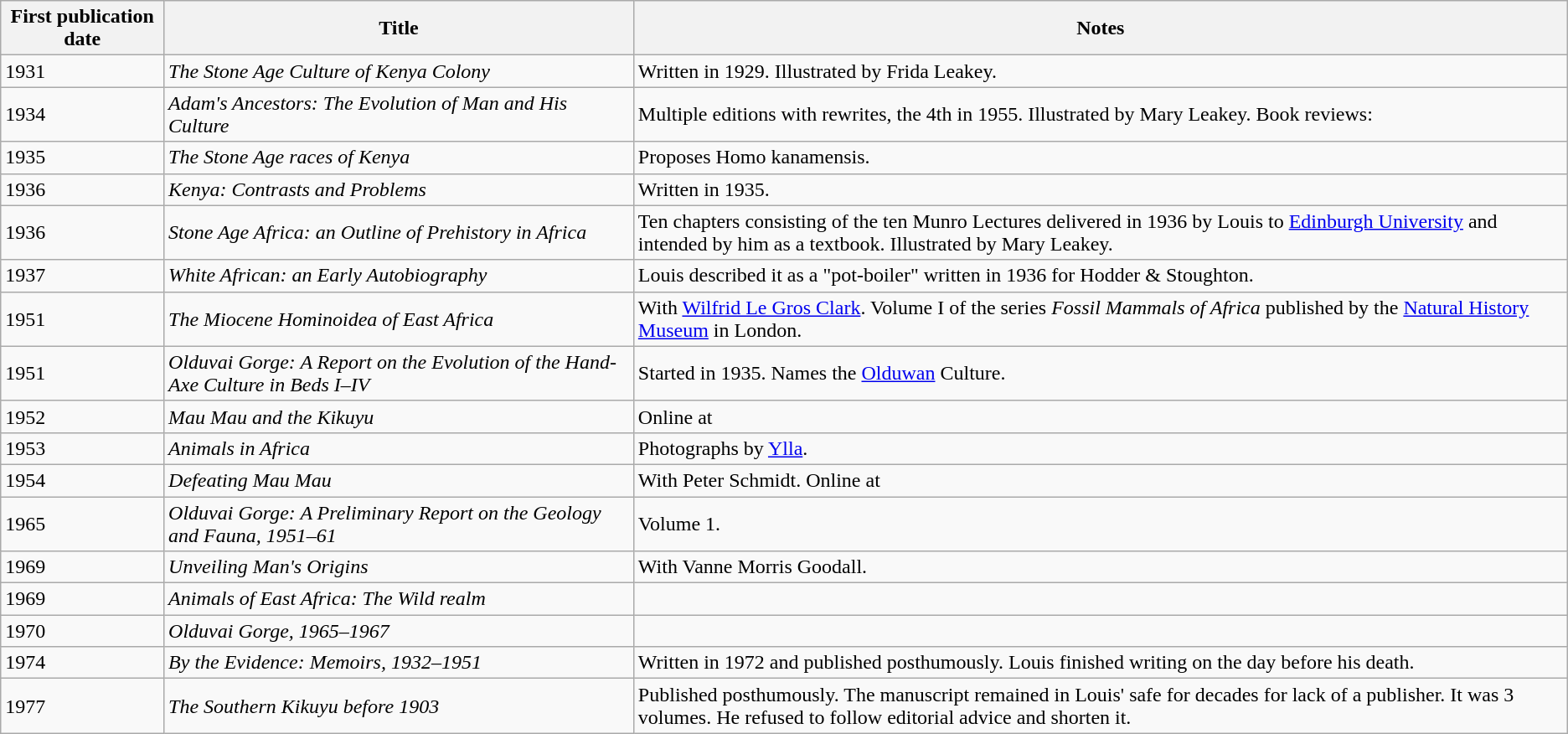<table class="wikitable">
<tr>
<th><strong>First publication date</strong></th>
<th><strong>Title</strong></th>
<th><strong>Notes</strong></th>
</tr>
<tr>
<td>1931</td>
<td><em>The Stone Age Culture of Kenya Colony</em></td>
<td>Written in 1929. Illustrated by Frida Leakey.</td>
</tr>
<tr>
<td>1934</td>
<td><em>Adam's Ancestors: The Evolution of Man and His Culture</em></td>
<td>Multiple editions with rewrites, the 4th in 1955. Illustrated by Mary Leakey. Book reviews:</td>
</tr>
<tr>
<td>1935</td>
<td><em>The Stone Age races of Kenya</em></td>
<td>Proposes Homo kanamensis.</td>
</tr>
<tr>
<td>1936</td>
<td><em>Kenya: Contrasts and Problems</em></td>
<td>Written in 1935.</td>
</tr>
<tr>
<td>1936</td>
<td><em>Stone Age Africa: an Outline of Prehistory in Africa</em></td>
<td>Ten chapters consisting of the ten Munro Lectures delivered in 1936 by Louis to <a href='#'>Edinburgh University</a> and intended by him as a textbook. Illustrated by Mary Leakey.</td>
</tr>
<tr>
<td>1937</td>
<td><em>White African: an Early Autobiography</em></td>
<td>Louis described it as a "pot-boiler" written in 1936 for Hodder & Stoughton.</td>
</tr>
<tr>
<td>1951</td>
<td><em>The Miocene Hominoidea of East Africa</em></td>
<td>With <a href='#'>Wilfrid Le Gros Clark</a>. Volume I of the series <em>Fossil Mammals of Africa</em> published by the <a href='#'>Natural History Museum</a> in London.</td>
</tr>
<tr>
<td>1951</td>
<td><em>Olduvai Gorge: A Report on the Evolution of the Hand-Axe Culture in Beds I–IV</em></td>
<td>Started in 1935. Names the <a href='#'>Olduwan</a> Culture.</td>
</tr>
<tr>
<td>1952</td>
<td><em>Mau Mau and the Kikuyu</em></td>
<td>Online at</td>
</tr>
<tr>
<td>1953</td>
<td><em>Animals in Africa</em></td>
<td>Photographs by <a href='#'>Ylla</a>.</td>
</tr>
<tr>
<td>1954</td>
<td><em>Defeating Mau Mau</em></td>
<td>With Peter Schmidt. Online at</td>
</tr>
<tr>
<td>1965</td>
<td><em>Olduvai Gorge: A Preliminary Report on the Geology and Fauna, 1951–61</em></td>
<td>Volume 1.</td>
</tr>
<tr>
<td>1969</td>
<td><em>Unveiling Man's Origins</em></td>
<td>With Vanne Morris Goodall.</td>
</tr>
<tr>
<td>1969</td>
<td><em>Animals of East Africa: The Wild realm</em></td>
<td></td>
</tr>
<tr>
<td>1970</td>
<td><em>Olduvai Gorge, 1965–1967</em></td>
<td></td>
</tr>
<tr>
<td>1974</td>
<td><em>By the Evidence: Memoirs, 1932–1951</em></td>
<td>Written in 1972 and published posthumously. Louis finished writing on the day before his death.</td>
</tr>
<tr>
<td>1977</td>
<td><em>The Southern Kikuyu before 1903</em></td>
<td>Published posthumously. The manuscript remained in Louis' safe for decades for lack of a publisher. It was 3 volumes. He refused to follow editorial advice and shorten it.</td>
</tr>
</table>
